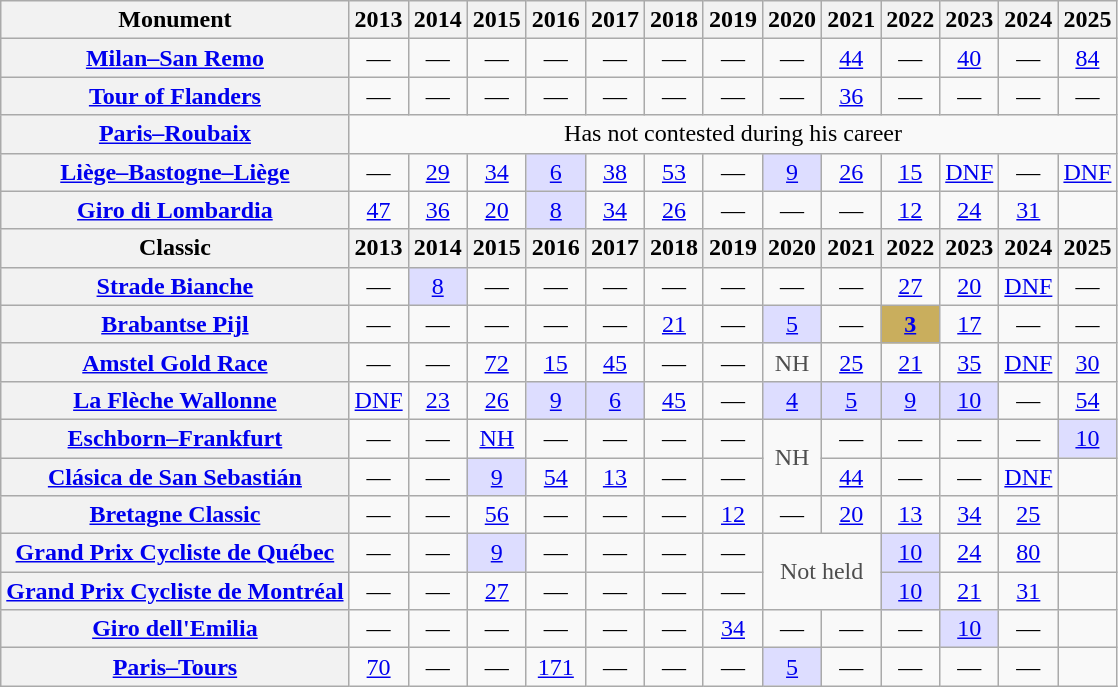<table class="wikitable plainrowheaders">
<tr>
<th>Monument</th>
<th scope="col">2013</th>
<th scope="col">2014</th>
<th scope="col">2015</th>
<th scope="col">2016</th>
<th scope="col">2017</th>
<th scope="col">2018</th>
<th scope="col">2019</th>
<th scope="col">2020</th>
<th scope="col">2021</th>
<th scope="col">2022</th>
<th scope="col">2023</th>
<th scope="col">2024</th>
<th scope="col">2025</th>
</tr>
<tr style="text-align:center;">
<th scope="row"><a href='#'>Milan–San Remo</a></th>
<td>—</td>
<td>—</td>
<td>—</td>
<td>—</td>
<td>—</td>
<td>—</td>
<td>—</td>
<td>—</td>
<td><a href='#'>44</a></td>
<td>—</td>
<td><a href='#'>40</a></td>
<td>—</td>
<td><a href='#'>84</a></td>
</tr>
<tr style="text-align:center;">
<th scope="row"><a href='#'>Tour of Flanders</a></th>
<td>—</td>
<td>—</td>
<td>—</td>
<td>—</td>
<td>—</td>
<td>—</td>
<td>—</td>
<td>—</td>
<td><a href='#'>36</a></td>
<td>—</td>
<td>—</td>
<td>—</td>
<td>—</td>
</tr>
<tr style="text-align:center;">
<th scope="row"><a href='#'>Paris–Roubaix</a></th>
<td colspan="13">Has not contested during his career</td>
</tr>
<tr style="text-align:center;">
<th scope="row"><a href='#'>Liège–Bastogne–Liège</a></th>
<td>—</td>
<td><a href='#'>29</a></td>
<td><a href='#'>34</a></td>
<td style="background:#ddf;"><a href='#'>6</a></td>
<td><a href='#'>38</a></td>
<td><a href='#'>53</a></td>
<td>—</td>
<td style="background:#ddf;"><a href='#'>9</a></td>
<td><a href='#'>26</a></td>
<td><a href='#'>15</a></td>
<td><a href='#'>DNF</a></td>
<td>—</td>
<td><a href='#'>DNF</a></td>
</tr>
<tr style="text-align:center;">
<th scope="row"><a href='#'>Giro di Lombardia</a></th>
<td><a href='#'>47</a></td>
<td><a href='#'>36</a></td>
<td><a href='#'>20</a></td>
<td style="background:#ddf;"><a href='#'>8</a></td>
<td><a href='#'>34</a></td>
<td><a href='#'>26</a></td>
<td>—</td>
<td>—</td>
<td>—</td>
<td><a href='#'>12</a></td>
<td><a href='#'>24</a></td>
<td><a href='#'>31</a></td>
<td></td>
</tr>
<tr>
<th>Classic</th>
<th scope="col">2013</th>
<th scope="col">2014</th>
<th scope="col">2015</th>
<th scope="col">2016</th>
<th scope="col">2017</th>
<th scope="col">2018</th>
<th scope="col">2019</th>
<th scope="col">2020</th>
<th scope="col">2021</th>
<th scope="col">2022</th>
<th scope="col">2023</th>
<th scope="col">2024</th>
<th scope="col">2025</th>
</tr>
<tr style="text-align:center;">
<th scope="row"><a href='#'>Strade Bianche</a></th>
<td>—</td>
<td style="background:#ddf;"><a href='#'>8</a></td>
<td>—</td>
<td>—</td>
<td>—</td>
<td>—</td>
<td>—</td>
<td>—</td>
<td>—</td>
<td><a href='#'>27</a></td>
<td><a href='#'>20</a></td>
<td><a href='#'>DNF</a></td>
<td>—</td>
</tr>
<tr style="text-align:center;">
<th scope="row"><a href='#'>Brabantse Pijl</a></th>
<td>—</td>
<td>—</td>
<td>—</td>
<td>—</td>
<td>—</td>
<td><a href='#'>21</a></td>
<td>—</td>
<td style="background:#ddf;"><a href='#'>5</a></td>
<td>—</td>
<td style="background:#C9AE5D;"><a href='#'><strong>3</strong></a></td>
<td><a href='#'>17</a></td>
<td>—</td>
<td>—</td>
</tr>
<tr style="text-align:center;">
<th scope="row"><a href='#'>Amstel Gold Race</a></th>
<td>—</td>
<td>—</td>
<td><a href='#'>72</a></td>
<td><a href='#'>15</a></td>
<td><a href='#'>45</a></td>
<td>—</td>
<td>—</td>
<td style="color:#4d4d4d;">NH</td>
<td><a href='#'>25</a></td>
<td><a href='#'>21</a></td>
<td><a href='#'>35</a></td>
<td><a href='#'>DNF</a></td>
<td><a href='#'>30</a></td>
</tr>
<tr style="text-align:center;">
<th scope="row"><a href='#'>La Flèche Wallonne</a></th>
<td><a href='#'>DNF</a></td>
<td><a href='#'>23</a></td>
<td><a href='#'>26</a></td>
<td style="background:#ddf;"><a href='#'>9</a></td>
<td style="background:#ddf;"><a href='#'>6</a></td>
<td><a href='#'>45</a></td>
<td>—</td>
<td style="background:#ddf;"><a href='#'>4</a></td>
<td style="background:#ddf;"><a href='#'>5</a></td>
<td style="background:#ddf;"><a href='#'>9</a></td>
<td style="background:#ddf;"><a href='#'>10</a></td>
<td>—</td>
<td><a href='#'>54</a></td>
</tr>
<tr style="text-align:center;">
<th scope="row"><a href='#'>Eschborn–Frankfurt</a></th>
<td>—</td>
<td>—</td>
<td style="color:#4d4d4d;"><a href='#'>NH</a></td>
<td>—</td>
<td>—</td>
<td>—</td>
<td>—</td>
<td style="color:#4d4d4d;" rowspan=2>NH</td>
<td>—</td>
<td>—</td>
<td>—</td>
<td>—</td>
<td style="background:#ddf;"><a href='#'>10</a></td>
</tr>
<tr style="text-align:center;">
<th scope="row"><a href='#'>Clásica de San Sebastián</a></th>
<td>—</td>
<td>—</td>
<td style="background:#ddf;"><a href='#'>9</a></td>
<td><a href='#'>54</a></td>
<td><a href='#'>13</a></td>
<td>—</td>
<td>—</td>
<td><a href='#'>44</a></td>
<td>—</td>
<td>—</td>
<td><a href='#'>DNF</a></td>
<td></td>
</tr>
<tr style="text-align:center;">
<th scope="row"><a href='#'>Bretagne Classic</a></th>
<td>—</td>
<td>—</td>
<td><a href='#'>56</a></td>
<td>—</td>
<td>—</td>
<td>—</td>
<td><a href='#'>12</a></td>
<td>—</td>
<td><a href='#'>20</a></td>
<td><a href='#'>13</a></td>
<td><a href='#'>34</a></td>
<td><a href='#'>25</a></td>
<td></td>
</tr>
<tr style="text-align:center;">
<th scope="row"><a href='#'>Grand Prix Cycliste de Québec</a></th>
<td>—</td>
<td>—</td>
<td style="background:#ddf;"><a href='#'>9</a></td>
<td>—</td>
<td>—</td>
<td>—</td>
<td>—</td>
<td style="color:#4d4d4d;" rowspan=2 colspan=2>Not held</td>
<td style="background:#ddf;"><a href='#'>10</a></td>
<td><a href='#'>24</a></td>
<td><a href='#'>80</a></td>
<td></td>
</tr>
<tr style="text-align:center;">
<th scope="row"><a href='#'>Grand Prix Cycliste de Montréal</a></th>
<td>—</td>
<td>—</td>
<td><a href='#'>27</a></td>
<td>—</td>
<td>—</td>
<td>—</td>
<td>—</td>
<td style="background:#ddf;"><a href='#'>10</a></td>
<td><a href='#'>21</a></td>
<td><a href='#'>31</a></td>
<td></td>
</tr>
<tr style="text-align:center;">
<th scope="row"><a href='#'>Giro dell'Emilia</a></th>
<td>—</td>
<td>—</td>
<td>—</td>
<td>—</td>
<td>—</td>
<td>—</td>
<td><a href='#'>34</a></td>
<td>—</td>
<td>—</td>
<td>—</td>
<td style="background:#ddf;"><a href='#'>10</a></td>
<td>—</td>
<td></td>
</tr>
<tr style="text-align:center;">
<th scope="row"><a href='#'>Paris–Tours</a></th>
<td><a href='#'>70</a></td>
<td>—</td>
<td>—</td>
<td><a href='#'>171</a></td>
<td>—</td>
<td>—</td>
<td>—</td>
<td style="background:#ddf;"><a href='#'>5</a></td>
<td>—</td>
<td>—</td>
<td>—</td>
<td>—</td>
<td></td>
</tr>
</table>
